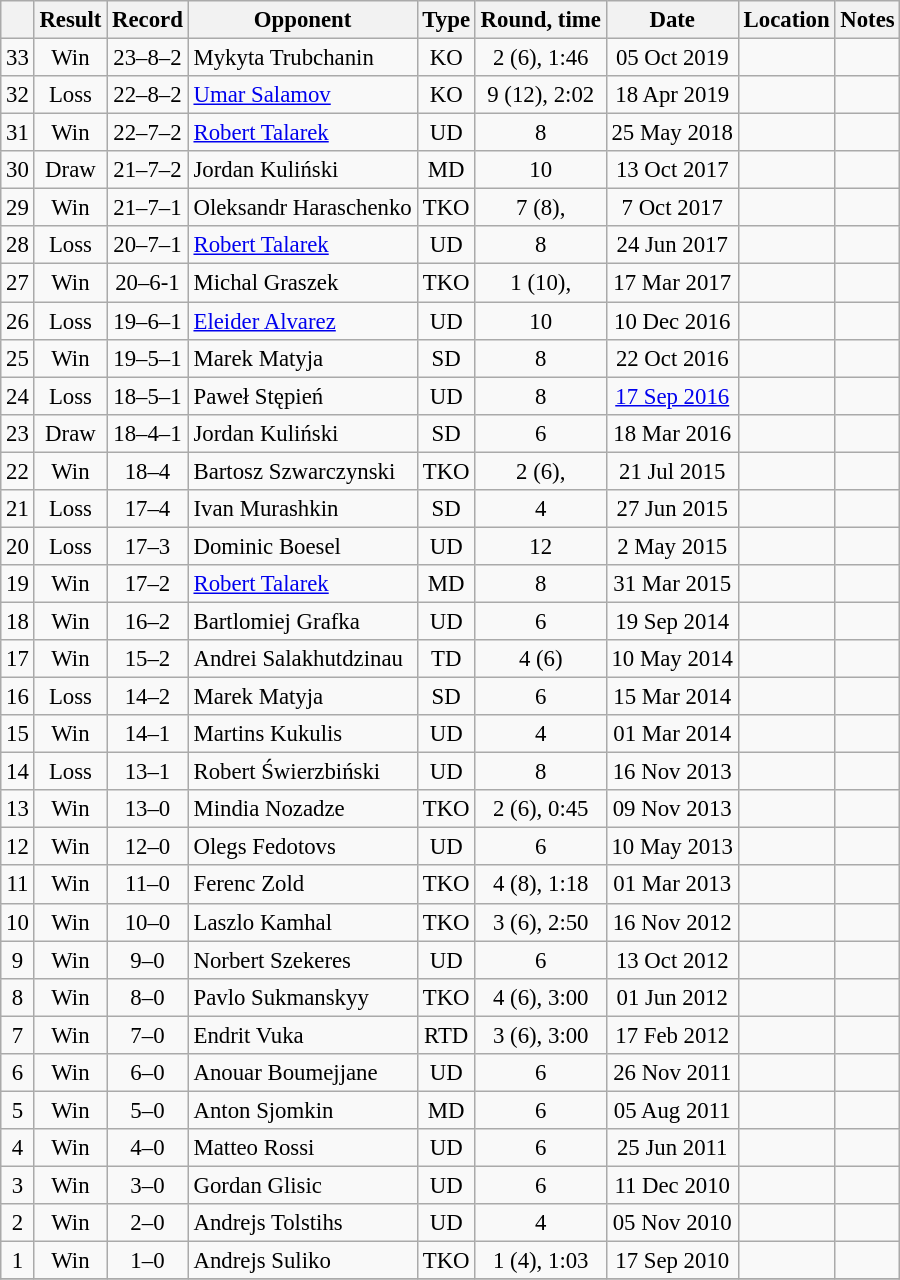<table class="wikitable" style="text-align:center; font-size:95%">
<tr>
<th></th>
<th>Result</th>
<th>Record</th>
<th>Opponent</th>
<th>Type</th>
<th>Round, time</th>
<th>Date</th>
<th>Location</th>
<th>Notes</th>
</tr>
<tr>
<td>33</td>
<td>Win</td>
<td>23–8–2</td>
<td style="text-align:left;"> Mykyta Trubchanin</td>
<td>KO</td>
<td>2 (6), 1:46</td>
<td>05 Oct 2019</td>
<td style="text-align:left;"> </td>
<td style="text-align:left;"></td>
</tr>
<tr>
<td>32</td>
<td>Loss</td>
<td>22–8–2</td>
<td style="text-align:left;"> <a href='#'>Umar Salamov</a></td>
<td>KO</td>
<td>9 (12), 2:02</td>
<td>18 Apr 2019</td>
<td style="text-align:left;"> </td>
<td style="text-align:left;"></td>
</tr>
<tr>
<td>31</td>
<td>Win</td>
<td>22–7–2</td>
<td style="text-align:left;"> <a href='#'>Robert Talarek</a></td>
<td>UD</td>
<td>8</td>
<td>25 May 2018</td>
<td style="text-align:left;"> </td>
<td style="text-align:left;"></td>
</tr>
<tr>
<td>30</td>
<td>Draw</td>
<td>21–7–2</td>
<td style="text-align:left;"> Jordan Kuliński</td>
<td>MD</td>
<td>10</td>
<td>13 Oct 2017</td>
<td style="text-align:left;"> </td>
<td style="text-align:left;"></td>
</tr>
<tr>
<td>29</td>
<td>Win</td>
<td>21–7–1</td>
<td style="text-align:left;"> Oleksandr Haraschenko</td>
<td>TKO</td>
<td>7 (8), </td>
<td>7 Oct 2017</td>
<td style="text-align:left;"> </td>
<td style="text-align:left;"></td>
</tr>
<tr>
<td>28</td>
<td>Loss</td>
<td>20–7–1</td>
<td style="text-align:left;"> <a href='#'>Robert Talarek</a></td>
<td>UD</td>
<td>8</td>
<td>24 Jun 2017</td>
<td style="text-align:left;"> </td>
<td style="text-align:left;"></td>
</tr>
<tr>
<td>27</td>
<td>Win</td>
<td>20–6-1</td>
<td style="text-align:left;"> Michal Graszek</td>
<td>TKO</td>
<td>1 (10), </td>
<td>17 Mar 2017</td>
<td style="text-align:left;"> </td>
<td style="text-align:left;"></td>
</tr>
<tr>
<td>26</td>
<td>Loss</td>
<td>19–6–1</td>
<td style="text-align:left;"> <a href='#'>Eleider Alvarez</a></td>
<td>UD</td>
<td>10</td>
<td>10 Dec 2016</td>
<td style="text-align:left;"> </td>
<td></td>
</tr>
<tr>
<td>25</td>
<td>Win</td>
<td>19–5–1</td>
<td style="text-align:left;"> Marek Matyja</td>
<td>SD</td>
<td>8</td>
<td>22 Oct 2016</td>
<td style="text-align:left;"> </td>
<td style="text-align:left;"></td>
</tr>
<tr>
<td>24</td>
<td>Loss</td>
<td>18–5–1</td>
<td style="text-align:left;"> Paweł Stępień</td>
<td>UD</td>
<td>8</td>
<td><a href='#'>17 Sep 2016</a></td>
<td style="text-align:left;"> </td>
<td style="text-align:left;"></td>
</tr>
<tr>
<td>23</td>
<td>Draw</td>
<td>18–4–1</td>
<td style="text-align:left;"> Jordan Kuliński</td>
<td>SD</td>
<td>6</td>
<td>18 Mar 2016</td>
<td style="text-align:left;"> </td>
<td style="text-align:left;"></td>
</tr>
<tr>
<td>22</td>
<td>Win</td>
<td>18–4</td>
<td style="text-align:left;"> Bartosz Szwarczynski</td>
<td>TKO</td>
<td>2 (6), </td>
<td>21 Jul 2015</td>
<td style="text-align:left;"> </td>
<td style="text-align:left;"></td>
</tr>
<tr>
<td>21</td>
<td>Loss</td>
<td>17–4</td>
<td style="text-align:left;"> Ivan Murashkin</td>
<td>SD</td>
<td>4</td>
<td>27 Jun 2015</td>
<td style="text-align:left;"> </td>
<td style="text-align:left;"></td>
</tr>
<tr>
<td>20</td>
<td>Loss</td>
<td>17–3</td>
<td style="text-align:left;"> Dominic Boesel</td>
<td>UD</td>
<td>12</td>
<td>2 May 2015</td>
<td style="text-align:left;"> </td>
<td style="text-align:left;"></td>
</tr>
<tr>
<td>19</td>
<td>Win</td>
<td>17–2</td>
<td style="text-align:left;"> <a href='#'>Robert Talarek</a></td>
<td>MD</td>
<td>8</td>
<td>31 Mar 2015</td>
<td style="text-align:left;"> </td>
<td style="text-align:left;"></td>
</tr>
<tr>
<td>18</td>
<td>Win</td>
<td>16–2</td>
<td style="text-align:left;"> Bartlomiej Grafka</td>
<td>UD</td>
<td>6</td>
<td>19 Sep 2014</td>
<td style="text-align:left;"> </td>
<td style="text-align:left;"></td>
</tr>
<tr>
<td>17</td>
<td>Win</td>
<td>15–2</td>
<td style="text-align:left;"> Andrei Salakhutdzinau</td>
<td>TD</td>
<td>4 (6)</td>
<td>10 May 2014</td>
<td style="text-align:left;"> </td>
<td style="text-align:left;"></td>
</tr>
<tr>
<td>16</td>
<td>Loss</td>
<td>14–2</td>
<td style="text-align:left;"> Marek Matyja</td>
<td>SD</td>
<td>6</td>
<td>15 Mar 2014</td>
<td style="text-align:left;"> </td>
<td style="text-align:left;"></td>
</tr>
<tr>
<td>15</td>
<td>Win</td>
<td>14–1</td>
<td style="text-align:left;"> Martins Kukulis</td>
<td>UD</td>
<td>4</td>
<td>01 Mar 2014</td>
<td style="text-align:left;"> </td>
<td style="text-align:left;"></td>
</tr>
<tr>
<td>14</td>
<td>Loss</td>
<td>13–1</td>
<td style="text-align:left;"> Robert Świerzbiński</td>
<td>UD</td>
<td>8</td>
<td>16 Nov 2013</td>
<td style="text-align:left;"> </td>
<td style="text-align:left;"></td>
</tr>
<tr>
<td>13</td>
<td>Win</td>
<td>13–0</td>
<td style="text-align:left;"> Mindia Nozadze</td>
<td>TKO</td>
<td>2 (6), 0:45</td>
<td>09 Nov 2013</td>
<td style="text-align:left;"> </td>
<td style="text-align:left;"></td>
</tr>
<tr>
<td>12</td>
<td>Win</td>
<td>12–0</td>
<td style="text-align:left;"> Olegs Fedotovs</td>
<td>UD</td>
<td>6</td>
<td>10 May 2013</td>
<td style="text-align:left;"> </td>
<td style="text-align:left;"></td>
</tr>
<tr>
<td>11</td>
<td>Win</td>
<td>11–0</td>
<td style="text-align:left;"> Ferenc Zold</td>
<td>TKO</td>
<td>4 (8), 1:18</td>
<td>01 Mar 2013</td>
<td style="text-align:left;"> </td>
<td style="text-align:left;"></td>
</tr>
<tr>
<td>10</td>
<td>Win</td>
<td>10–0</td>
<td style="text-align:left;"> Laszlo Kamhal</td>
<td>TKO</td>
<td>3 (6), 2:50</td>
<td>16 Nov 2012</td>
<td style="text-align:left;"> </td>
<td style="text-align:left;"></td>
</tr>
<tr>
<td>9</td>
<td>Win</td>
<td>9–0</td>
<td style="text-align:left;"> Norbert Szekeres</td>
<td>UD</td>
<td>6</td>
<td>13 Oct 2012</td>
<td style="text-align:left;"> </td>
<td style="text-align:left;"></td>
</tr>
<tr>
<td>8</td>
<td>Win</td>
<td>8–0</td>
<td style="text-align:left;"> Pavlo Sukmanskyy</td>
<td>TKO</td>
<td>4 (6), 3:00</td>
<td>01 Jun 2012</td>
<td style="text-align:left;"> </td>
<td style="text-align:left;"></td>
</tr>
<tr>
<td>7</td>
<td>Win</td>
<td>7–0</td>
<td style="text-align:left;"> Endrit Vuka</td>
<td>RTD</td>
<td>3 (6), 3:00</td>
<td>17 Feb 2012</td>
<td style="text-align:left;"> </td>
<td style="text-align:left;"></td>
</tr>
<tr>
<td>6</td>
<td>Win</td>
<td>6–0</td>
<td style="text-align:left;"> Anouar Boumejjane</td>
<td>UD</td>
<td>6</td>
<td>26 Nov 2011</td>
<td style="text-align:left;"> </td>
<td style="text-align:left;"></td>
</tr>
<tr>
<td>5</td>
<td>Win</td>
<td>5–0</td>
<td style="text-align:left;"> Anton Sjomkin</td>
<td>MD</td>
<td>6</td>
<td>05 Aug 2011</td>
<td style="text-align:left;"> </td>
<td style="text-align:left;"></td>
</tr>
<tr>
<td>4</td>
<td>Win</td>
<td>4–0</td>
<td style="text-align:left;"> Matteo Rossi</td>
<td>UD</td>
<td>6</td>
<td>25 Jun 2011</td>
<td style="text-align:left;"> </td>
<td style="text-align:left;"></td>
</tr>
<tr>
<td>3</td>
<td>Win</td>
<td>3–0</td>
<td style="text-align:left;"> Gordan Glisic</td>
<td>UD</td>
<td>6</td>
<td>11 Dec 2010</td>
<td style="text-align:left;"> </td>
<td style="text-align:left;"></td>
</tr>
<tr>
<td>2</td>
<td>Win</td>
<td>2–0</td>
<td style="text-align:left;"> Andrejs Tolstihs</td>
<td>UD</td>
<td>4</td>
<td>05 Nov 2010</td>
<td style="text-align:left;"> </td>
<td style="text-align:left;"></td>
</tr>
<tr>
<td>1</td>
<td>Win</td>
<td>1–0</td>
<td style="text-align:left;"> Andrejs Suliko</td>
<td>TKO</td>
<td>1 (4), 1:03</td>
<td>17 Sep 2010</td>
<td style="text-align:left;"> </td>
<td style="text-align:left;"></td>
</tr>
<tr>
</tr>
</table>
